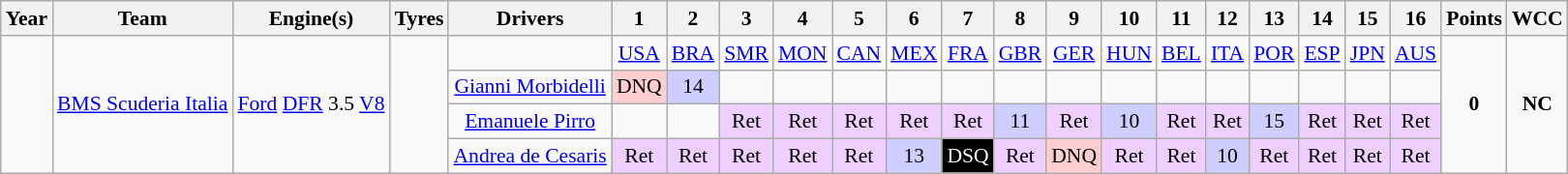<table class="wikitable" style="text-align:center; font-size:90%">
<tr>
<th>Year</th>
<th>Team</th>
<th>Engine(s)</th>
<th>Tyres</th>
<th>Drivers</th>
<th>1</th>
<th>2</th>
<th>3</th>
<th>4</th>
<th>5</th>
<th>6</th>
<th>7</th>
<th>8</th>
<th>9</th>
<th>10</th>
<th>11</th>
<th>12</th>
<th>13</th>
<th>14</th>
<th>15</th>
<th>16</th>
<th>Points</th>
<th>WCC</th>
</tr>
<tr>
<td rowspan="4"></td>
<td rowspan="4"><a href='#'>BMS Scuderia Italia</a></td>
<td rowspan="4"><a href='#'>Ford</a> <a href='#'>DFR</a> 3.5 <a href='#'>V8</a></td>
<td rowspan="4"></td>
<td></td>
<td><a href='#'>USA</a></td>
<td><a href='#'>BRA</a></td>
<td><a href='#'>SMR</a></td>
<td><a href='#'>MON</a></td>
<td><a href='#'>CAN</a></td>
<td><a href='#'>MEX</a></td>
<td><a href='#'>FRA</a></td>
<td><a href='#'>GBR</a></td>
<td><a href='#'>GER</a></td>
<td><a href='#'>HUN</a></td>
<td><a href='#'>BEL</a></td>
<td><a href='#'>ITA</a></td>
<td><a href='#'>POR</a></td>
<td><a href='#'>ESP</a></td>
<td><a href='#'>JPN</a></td>
<td><a href='#'>AUS</a></td>
<td rowspan="4"><strong>0</strong></td>
<td rowspan="4"><strong>NC</strong></td>
</tr>
<tr>
<td><a href='#'>Gianni Morbidelli</a></td>
<td style="background:#FFCFCF;">DNQ</td>
<td style="background:#CFCFFF;">14</td>
<td></td>
<td></td>
<td></td>
<td></td>
<td></td>
<td></td>
<td></td>
<td></td>
<td></td>
<td></td>
<td></td>
<td></td>
<td></td>
<td></td>
</tr>
<tr>
<td><a href='#'>Emanuele Pirro</a></td>
<td></td>
<td></td>
<td style="background:#EFCFFF;">Ret</td>
<td style="background:#EFCFFF;">Ret</td>
<td style="background:#EFCFFF;">Ret</td>
<td style="background:#EFCFFF;">Ret</td>
<td style="background:#EFCFFF;">Ret</td>
<td style="background:#CFCFFF;">11</td>
<td style="background:#EFCFFF;">Ret</td>
<td style="background:#CFCFFF;">10</td>
<td style="background:#EFCFFF;">Ret</td>
<td style="background:#EFCFFF;">Ret</td>
<td style="background:#CFCFFF;">15</td>
<td style="background:#EFCFFF;">Ret</td>
<td style="background:#EFCFFF;">Ret</td>
<td style="background:#EFCFFF;">Ret</td>
</tr>
<tr>
<td><a href='#'>Andrea de Cesaris</a></td>
<td style="background:#EFCFFF;">Ret</td>
<td style="background:#EFCFFF;">Ret</td>
<td style="background:#EFCFFF;">Ret</td>
<td style="background:#EFCFFF;">Ret</td>
<td style="background:#EFCFFF;">Ret</td>
<td style="background:#CFCFFF;">13</td>
<td style="background:#000000; color:white">DSQ</td>
<td style="background:#EFCFFF;">Ret</td>
<td style="background:#FFCFCF;">DNQ</td>
<td style="background:#EFCFFF;">Ret</td>
<td style="background:#EFCFFF;">Ret</td>
<td style="background:#CFCFFF;">10</td>
<td style="background:#EFCFFF;">Ret</td>
<td style="background:#EFCFFF;">Ret</td>
<td style="background:#EFCFFF;">Ret</td>
<td style="background:#EFCFFF;">Ret</td>
</tr>
</table>
